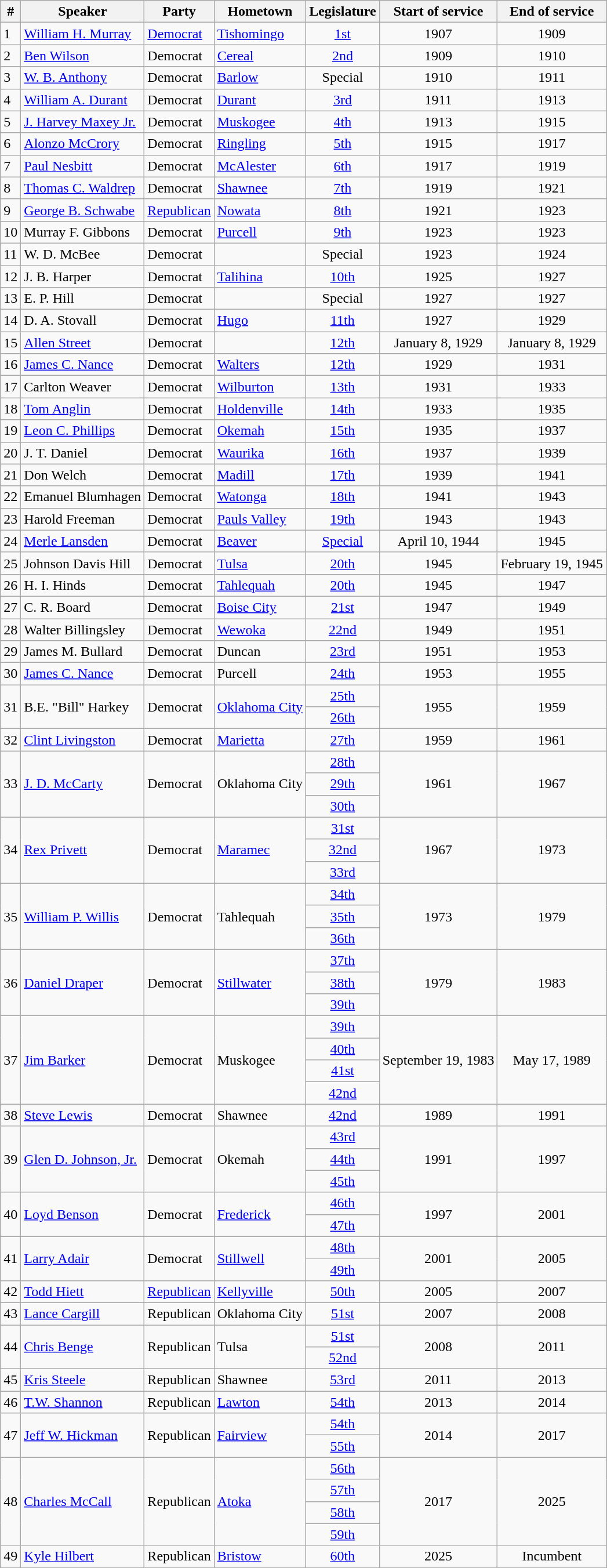<table class=wikitable>
<tr>
<th>#</th>
<th>Speaker</th>
<th>Party</th>
<th>Hometown</th>
<th>Legislature</th>
<th>Start of service</th>
<th>End of service</th>
</tr>
<tr>
<td>1</td>
<td><a href='#'>William H. Murray</a></td>
<td><a href='#'>Democrat</a></td>
<td><a href='#'>Tishomingo</a></td>
<td align=center><a href='#'>1st</a></td>
<td align=center>1907</td>
<td align=center>1909</td>
</tr>
<tr>
<td>2</td>
<td><a href='#'>Ben Wilson</a></td>
<td>Democrat</td>
<td><a href='#'>Cereal</a></td>
<td align=center><a href='#'>2nd</a></td>
<td align=center>1909</td>
<td align=center>1910</td>
</tr>
<tr>
<td>3</td>
<td><a href='#'>W. B. Anthony</a></td>
<td>Democrat</td>
<td><a href='#'>Barlow</a></td>
<td align=center>Special</td>
<td align=center>1910</td>
<td align=center>1911</td>
</tr>
<tr>
<td>4</td>
<td><a href='#'>William A. Durant</a></td>
<td>Democrat</td>
<td><a href='#'>Durant</a></td>
<td align=center><a href='#'>3rd</a></td>
<td align=center>1911</td>
<td align=center>1913</td>
</tr>
<tr>
<td>5</td>
<td><a href='#'>J. Harvey Maxey Jr.</a></td>
<td>Democrat</td>
<td><a href='#'>Muskogee</a></td>
<td align=center><a href='#'>4th</a></td>
<td align=center>1913</td>
<td align=center>1915</td>
</tr>
<tr>
<td>6</td>
<td><a href='#'>Alonzo McCrory</a></td>
<td>Democrat</td>
<td><a href='#'>Ringling</a></td>
<td align=center><a href='#'>5th</a></td>
<td align=center>1915</td>
<td align=center>1917</td>
</tr>
<tr>
<td>7</td>
<td><a href='#'>Paul Nesbitt</a></td>
<td>Democrat</td>
<td><a href='#'>McAlester</a></td>
<td align=center><a href='#'>6th</a></td>
<td align=center>1917</td>
<td align=center>1919</td>
</tr>
<tr>
<td>8</td>
<td><a href='#'>Thomas C. Waldrep</a></td>
<td>Democrat</td>
<td><a href='#'>Shawnee</a></td>
<td align=center><a href='#'>7th</a></td>
<td align=center>1919</td>
<td align=center>1921</td>
</tr>
<tr>
<td>9</td>
<td><a href='#'>George B. Schwabe</a></td>
<td><a href='#'>Republican</a></td>
<td><a href='#'>Nowata</a></td>
<td align=center><a href='#'>8th</a></td>
<td align=center>1921</td>
<td align=center>1923</td>
</tr>
<tr>
<td>10</td>
<td>Murray F. Gibbons</td>
<td>Democrat</td>
<td><a href='#'>Purcell</a></td>
<td align=center><a href='#'>9th</a></td>
<td align=center>1923</td>
<td align=center>1923</td>
</tr>
<tr>
<td>11</td>
<td>W. D. McBee</td>
<td>Democrat</td>
<td></td>
<td align=center>Special</td>
<td align=center>1923</td>
<td align=center>1924</td>
</tr>
<tr>
<td>12</td>
<td>J. B. Harper</td>
<td>Democrat</td>
<td><a href='#'>Talihina</a></td>
<td align=center><a href='#'>10th</a></td>
<td align=center>1925</td>
<td align=center>1927</td>
</tr>
<tr>
<td>13</td>
<td>E. P. Hill</td>
<td>Democrat</td>
<td></td>
<td align=center>Special</td>
<td align=center>1927</td>
<td align=center>1927</td>
</tr>
<tr>
<td>14</td>
<td>D. A. Stovall</td>
<td>Democrat</td>
<td><a href='#'>Hugo</a></td>
<td align=center><a href='#'>11th</a></td>
<td align=center>1927</td>
<td align=center>1929</td>
</tr>
<tr>
<td>15</td>
<td><a href='#'>Allen Street</a></td>
<td>Democrat</td>
<td></td>
<td align=center><a href='#'>12th</a></td>
<td align=center>January 8, 1929</td>
<td align=center>January 8, 1929</td>
</tr>
<tr>
<td>16</td>
<td><a href='#'>James C. Nance</a></td>
<td>Democrat</td>
<td><a href='#'>Walters</a></td>
<td align=center><a href='#'>12th</a></td>
<td align=center>1929</td>
<td align=center>1931</td>
</tr>
<tr>
<td>17</td>
<td>Carlton Weaver</td>
<td>Democrat</td>
<td><a href='#'>Wilburton</a></td>
<td align=center><a href='#'>13th</a></td>
<td align=center>1931</td>
<td align=center>1933</td>
</tr>
<tr>
<td>18</td>
<td><a href='#'>Tom Anglin</a></td>
<td>Democrat</td>
<td><a href='#'>Holdenville</a></td>
<td align=center><a href='#'>14th</a></td>
<td align=center>1933</td>
<td align=center>1935</td>
</tr>
<tr>
<td>19</td>
<td><a href='#'>Leon C. Phillips</a></td>
<td>Democrat</td>
<td><a href='#'>Okemah</a></td>
<td align=center><a href='#'>15th</a></td>
<td align=center>1935</td>
<td align=center>1937</td>
</tr>
<tr>
<td>20</td>
<td>J. T. Daniel</td>
<td>Democrat</td>
<td><a href='#'>Waurika</a></td>
<td align=center><a href='#'>16th</a></td>
<td align=center>1937</td>
<td align=center>1939</td>
</tr>
<tr>
<td>21</td>
<td>Don Welch</td>
<td>Democrat</td>
<td><a href='#'>Madill</a></td>
<td align=center><a href='#'>17th</a></td>
<td align=center>1939</td>
<td align=center>1941</td>
</tr>
<tr>
<td>22</td>
<td>Emanuel Blumhagen</td>
<td>Democrat</td>
<td><a href='#'>Watonga</a></td>
<td align=center><a href='#'>18th</a></td>
<td align=center>1941</td>
<td align=center>1943</td>
</tr>
<tr>
<td>23</td>
<td>Harold Freeman</td>
<td>Democrat</td>
<td><a href='#'>Pauls Valley</a></td>
<td align=center><a href='#'>19th</a></td>
<td align=center>1943</td>
<td align=center>1943</td>
</tr>
<tr>
<td>24</td>
<td><a href='#'>Merle Lansden</a></td>
<td>Democrat</td>
<td><a href='#'>Beaver</a></td>
<td align=center><a href='#'>Special</a></td>
<td align=center>April 10, 1944</td>
<td align=center>1945</td>
</tr>
<tr>
<td>25</td>
<td>Johnson Davis Hill</td>
<td>Democrat</td>
<td><a href='#'>Tulsa</a></td>
<td align=center><a href='#'>20th</a></td>
<td align=center>1945</td>
<td align=center>February 19, 1945</td>
</tr>
<tr>
<td>26</td>
<td>H. I. Hinds</td>
<td>Democrat</td>
<td><a href='#'>Tahlequah</a></td>
<td align=center><a href='#'>20th</a></td>
<td align=center>1945</td>
<td align=center>1947</td>
</tr>
<tr>
<td>27</td>
<td>C. R. Board</td>
<td>Democrat</td>
<td><a href='#'>Boise City</a></td>
<td align=center><a href='#'>21st</a></td>
<td align=center>1947</td>
<td align=center>1949</td>
</tr>
<tr>
<td>28</td>
<td>Walter Billingsley</td>
<td>Democrat</td>
<td><a href='#'>Wewoka</a></td>
<td align=center><a href='#'>22nd</a></td>
<td align=center>1949</td>
<td align=center>1951</td>
</tr>
<tr>
<td>29</td>
<td>James M. Bullard</td>
<td>Democrat</td>
<td>Duncan</td>
<td align=center><a href='#'>23rd</a></td>
<td align=center>1951</td>
<td align=center>1953</td>
</tr>
<tr>
<td>30</td>
<td><a href='#'>James C. Nance</a></td>
<td>Democrat</td>
<td>Purcell</td>
<td align=center><a href='#'>24th</a></td>
<td align=center>1953</td>
<td align=center>1955</td>
</tr>
<tr>
<td rowspan=2>31</td>
<td rowspan=2>B.E. "Bill" Harkey</td>
<td rowspan=2>Democrat</td>
<td rowspan=2><a href='#'>Oklahoma City</a></td>
<td align=center><a href='#'>25th</a></td>
<td rowspan=2 align=center>1955</td>
<td rowspan=2 align=center>1959</td>
</tr>
<tr>
<td align=center><a href='#'>26th</a></td>
</tr>
<tr>
<td>32</td>
<td><a href='#'>Clint Livingston</a></td>
<td>Democrat</td>
<td><a href='#'>Marietta</a></td>
<td align=center><a href='#'>27th</a></td>
<td align=center>1959</td>
<td align=center>1961</td>
</tr>
<tr>
<td rowspan=3>33</td>
<td rowspan=3><a href='#'>J. D. McCarty</a></td>
<td rowspan=3>Democrat</td>
<td rowspan=3>Oklahoma City</td>
<td align=center><a href='#'>28th</a></td>
<td rowspan=3 align=center>1961</td>
<td rowspan=3 align=center>1967</td>
</tr>
<tr>
<td align=center><a href='#'>29th</a></td>
</tr>
<tr>
<td align=center><a href='#'>30th</a></td>
</tr>
<tr>
<td rowspan=3>34</td>
<td rowspan=3><a href='#'>Rex Privett</a></td>
<td rowspan=3>Democrat</td>
<td rowspan=3><a href='#'>Maramec</a></td>
<td align=center><a href='#'>31st</a></td>
<td rowspan=3 align=center>1967</td>
<td rowspan=3 align=center>1973</td>
</tr>
<tr>
<td align=center><a href='#'>32nd</a></td>
</tr>
<tr>
<td align=center><a href='#'>33rd</a></td>
</tr>
<tr>
<td rowspan=3>35</td>
<td rowspan=3><a href='#'>William P. Willis</a></td>
<td rowspan=3>Democrat</td>
<td rowspan=3>Tahlequah</td>
<td align=center><a href='#'>34th</a></td>
<td rowspan=3 align=center>1973</td>
<td rowspan=3 align=center>1979</td>
</tr>
<tr>
<td align=center><a href='#'>35th</a></td>
</tr>
<tr>
<td align=center><a href='#'>36th</a></td>
</tr>
<tr>
<td rowspan=3>36</td>
<td rowspan=3><a href='#'>Daniel Draper</a></td>
<td rowspan=3>Democrat</td>
<td rowspan=3><a href='#'>Stillwater</a></td>
<td align=center><a href='#'>37th</a></td>
<td rowspan=3 align=center>1979</td>
<td rowspan=3 align=center>1983</td>
</tr>
<tr>
<td align=center><a href='#'>38th</a></td>
</tr>
<tr>
<td align=center><a href='#'>39th</a></td>
</tr>
<tr>
<td rowspan=4>37</td>
<td rowspan=4><a href='#'>Jim Barker</a></td>
<td rowspan=4>Democrat</td>
<td rowspan=4>Muskogee</td>
<td align=center><a href='#'>39th</a></td>
<td rowspan=4 align=center>September 19, 1983</td>
<td rowspan=4 align=center>May 17, 1989</td>
</tr>
<tr>
<td align=center><a href='#'>40th</a></td>
</tr>
<tr>
<td align=center><a href='#'>41st</a></td>
</tr>
<tr>
<td align=center><a href='#'>42nd</a></td>
</tr>
<tr>
<td>38</td>
<td><a href='#'>Steve Lewis</a></td>
<td>Democrat</td>
<td>Shawnee</td>
<td align=center><a href='#'>42nd</a></td>
<td align=center>1989</td>
<td align=center>1991</td>
</tr>
<tr>
<td rowspan=3>39</td>
<td rowspan=3><a href='#'>Glen D. Johnson, Jr.</a></td>
<td rowspan=3>Democrat</td>
<td rowspan=3>Okemah</td>
<td align=center><a href='#'>43rd</a></td>
<td rowspan=3 align=center>1991</td>
<td rowspan=3 align=center>1997</td>
</tr>
<tr>
<td align=center><a href='#'>44th</a></td>
</tr>
<tr>
<td align=center><a href='#'>45th</a></td>
</tr>
<tr>
<td rowspan=2>40</td>
<td rowspan=2><a href='#'>Loyd Benson</a></td>
<td rowspan=2>Democrat</td>
<td rowspan=2><a href='#'>Frederick</a></td>
<td align=center><a href='#'>46th</a></td>
<td rowspan=2 align=center>1997</td>
<td rowspan=2 align=center>2001</td>
</tr>
<tr>
<td align=center><a href='#'>47th</a></td>
</tr>
<tr>
<td rowspan=2>41</td>
<td rowspan=2><a href='#'>Larry Adair</a></td>
<td rowspan=2>Democrat</td>
<td rowspan=2><a href='#'>Stillwell</a></td>
<td align=center><a href='#'>48th</a></td>
<td rowspan=2 align=center>2001</td>
<td rowspan=2 align=center>2005</td>
</tr>
<tr>
<td align=center><a href='#'>49th</a></td>
</tr>
<tr>
<td>42</td>
<td><a href='#'>Todd Hiett</a></td>
<td><a href='#'>Republican</a></td>
<td><a href='#'>Kellyville</a></td>
<td align=center><a href='#'>50th</a></td>
<td align=center>2005</td>
<td align=center>2007</td>
</tr>
<tr>
<td>43</td>
<td><a href='#'>Lance Cargill</a></td>
<td>Republican</td>
<td>Oklahoma City</td>
<td align=center><a href='#'>51st</a></td>
<td align=center>2007</td>
<td align=center>2008</td>
</tr>
<tr>
<td rowspan=2>44</td>
<td rowspan=2><a href='#'>Chris Benge</a></td>
<td rowspan=2>Republican</td>
<td rowspan=2>Tulsa</td>
<td align=center><a href='#'>51st</a></td>
<td rowspan=2 align=center>2008</td>
<td rowspan=2 align=center>2011</td>
</tr>
<tr>
<td align=center><a href='#'>52nd</a></td>
</tr>
<tr>
<td>45</td>
<td><a href='#'>Kris Steele</a></td>
<td>Republican</td>
<td>Shawnee</td>
<td align=center><a href='#'>53rd</a></td>
<td align=center>2011</td>
<td align=center>2013</td>
</tr>
<tr>
<td>46</td>
<td><a href='#'>T.W. Shannon</a></td>
<td>Republican</td>
<td><a href='#'>Lawton</a></td>
<td align=center><a href='#'>54th</a></td>
<td align=center>2013</td>
<td align=center>2014</td>
</tr>
<tr>
<td rowspan=2>47</td>
<td rowspan=2><a href='#'>Jeff W. Hickman</a></td>
<td rowspan=2>Republican</td>
<td rowspan=2><a href='#'>Fairview</a></td>
<td align=center><a href='#'>54th</a></td>
<td rowspan=2 align=center>2014</td>
<td rowspan=2 align=center>2017</td>
</tr>
<tr>
<td align=center><a href='#'>55th</a></td>
</tr>
<tr>
<td rowspan=4>48</td>
<td rowspan=4><a href='#'>Charles McCall</a></td>
<td rowspan=4>Republican</td>
<td rowspan=4><a href='#'>Atoka</a></td>
<td align=center><a href='#'>56th</a></td>
<td rowspan=4 align=center>2017</td>
<td rowspan=4 align=center>2025</td>
</tr>
<tr>
<td align=center><a href='#'>57th</a></td>
</tr>
<tr>
<td align=center><a href='#'>58th</a></td>
</tr>
<tr>
<td align=center><a href='#'>59th</a></td>
</tr>
<tr>
<td rowspan=4>49</td>
<td rowspan=4><a href='#'>Kyle Hilbert</a></td>
<td rowspan=4>Republican</td>
<td rowspan=4><a href='#'>Bristow</a></td>
<td align=center><a href='#'>60th</a></td>
<td rowspan=4 align=center>2025</td>
<td rowspan=4 align=center>Incumbent</td>
</tr>
<tr>
</tr>
</table>
